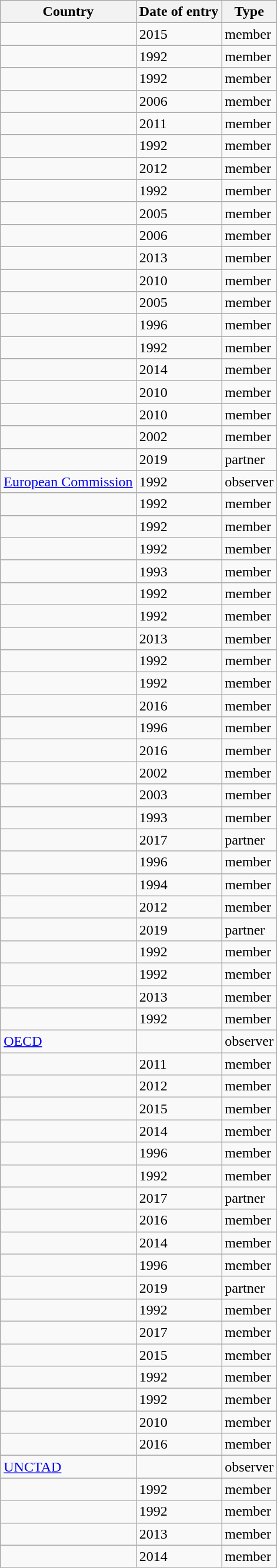<table class="wikitable sortable" style="font-variant-numeric:tabular-nums">
<tr>
<th>Country</th>
<th>Date of entry</th>
<th>Type</th>
</tr>
<tr>
<td></td>
<td>2015</td>
<td>member</td>
</tr>
<tr>
<td></td>
<td>1992</td>
<td>member</td>
</tr>
<tr>
<td></td>
<td>1992</td>
<td>member</td>
</tr>
<tr>
<td></td>
<td>2006</td>
<td>member</td>
</tr>
<tr>
<td></td>
<td>2011</td>
<td>member</td>
</tr>
<tr>
<td></td>
<td>1992</td>
<td>member</td>
</tr>
<tr>
<td></td>
<td>2012</td>
<td>member</td>
</tr>
<tr>
<td></td>
<td>1992</td>
<td>member</td>
</tr>
<tr>
<td></td>
<td>2005</td>
<td>member</td>
</tr>
<tr>
<td></td>
<td>2006</td>
<td>member</td>
</tr>
<tr>
<td></td>
<td>2013</td>
<td>member</td>
</tr>
<tr>
<td></td>
<td>2010</td>
<td>member</td>
</tr>
<tr>
<td></td>
<td>2005</td>
<td>member</td>
</tr>
<tr>
<td></td>
<td>1996</td>
<td>member</td>
</tr>
<tr>
<td></td>
<td>1992</td>
<td>member</td>
</tr>
<tr>
<td></td>
<td>2014</td>
<td>member</td>
</tr>
<tr>
<td></td>
<td>2010</td>
<td>member</td>
</tr>
<tr>
<td></td>
<td>2010</td>
<td>member</td>
</tr>
<tr>
<td></td>
<td>2002</td>
<td>member</td>
</tr>
<tr>
<td></td>
<td>2019</td>
<td>partner</td>
</tr>
<tr>
<td><a href='#'>European Commission</a></td>
<td>1992</td>
<td>observer</td>
</tr>
<tr>
<td></td>
<td>1992</td>
<td>member</td>
</tr>
<tr>
<td></td>
<td>1992</td>
<td>member</td>
</tr>
<tr>
<td></td>
<td>1992</td>
<td>member</td>
</tr>
<tr>
<td></td>
<td>1993</td>
<td>member</td>
</tr>
<tr>
<td></td>
<td>1992</td>
<td>member</td>
</tr>
<tr>
<td></td>
<td>1992</td>
<td>member</td>
</tr>
<tr>
<td></td>
<td>2013</td>
<td>member</td>
</tr>
<tr>
<td></td>
<td>1992</td>
<td>member</td>
</tr>
<tr>
<td></td>
<td>1992</td>
<td>member</td>
</tr>
<tr>
<td></td>
<td>2016</td>
<td>member</td>
</tr>
<tr>
<td></td>
<td>1996</td>
<td>member</td>
</tr>
<tr>
<td></td>
<td>2016</td>
<td>member</td>
</tr>
<tr>
<td></td>
<td>2002</td>
<td>member</td>
</tr>
<tr>
<td></td>
<td>2003</td>
<td>member</td>
</tr>
<tr>
<td></td>
<td>1993</td>
<td>member</td>
</tr>
<tr>
<td></td>
<td>2017</td>
<td>partner</td>
</tr>
<tr>
<td></td>
<td>1996</td>
<td>member</td>
</tr>
<tr>
<td></td>
<td>1994</td>
<td>member</td>
</tr>
<tr>
<td></td>
<td>2012</td>
<td>member</td>
</tr>
<tr>
<td></td>
<td>2019</td>
<td>partner</td>
</tr>
<tr>
<td></td>
<td>1992</td>
<td>member</td>
</tr>
<tr>
<td></td>
<td>1992</td>
<td>member</td>
</tr>
<tr>
<td></td>
<td>2013</td>
<td>member</td>
</tr>
<tr>
<td></td>
<td>1992</td>
<td>member</td>
</tr>
<tr>
<td><a href='#'>OECD</a></td>
<td></td>
<td>observer</td>
</tr>
<tr>
<td></td>
<td>2011</td>
<td>member</td>
</tr>
<tr>
<td></td>
<td>2012</td>
<td>member</td>
</tr>
<tr>
<td></td>
<td>2015</td>
<td>member</td>
</tr>
<tr>
<td></td>
<td>2014</td>
<td>member</td>
</tr>
<tr>
<td></td>
<td>1996</td>
<td>member</td>
</tr>
<tr>
<td></td>
<td>1992</td>
<td>member</td>
</tr>
<tr>
<td></td>
<td>2017</td>
<td>partner</td>
</tr>
<tr>
<td></td>
<td>2016</td>
<td>member</td>
</tr>
<tr>
<td></td>
<td>2014</td>
<td>member</td>
</tr>
<tr>
<td></td>
<td>1996</td>
<td>member</td>
</tr>
<tr>
<td></td>
<td>2019</td>
<td>partner</td>
</tr>
<tr>
<td></td>
<td>1992</td>
<td>member</td>
</tr>
<tr>
<td></td>
<td>2017</td>
<td>member</td>
</tr>
<tr>
<td></td>
<td>2015</td>
<td>member</td>
</tr>
<tr>
<td></td>
<td>1992</td>
<td>member</td>
</tr>
<tr>
<td></td>
<td>1992</td>
<td>member</td>
</tr>
<tr>
<td></td>
<td>2010</td>
<td>member</td>
</tr>
<tr>
<td></td>
<td>2016</td>
<td>member</td>
</tr>
<tr>
<td><a href='#'>UNCTAD</a></td>
<td></td>
<td>observer</td>
</tr>
<tr>
<td></td>
<td>1992</td>
<td>member</td>
</tr>
<tr>
<td></td>
<td>1992</td>
<td>member</td>
</tr>
<tr>
<td></td>
<td>2013</td>
<td>member</td>
</tr>
<tr>
<td></td>
<td>2014</td>
<td>member</td>
</tr>
</table>
